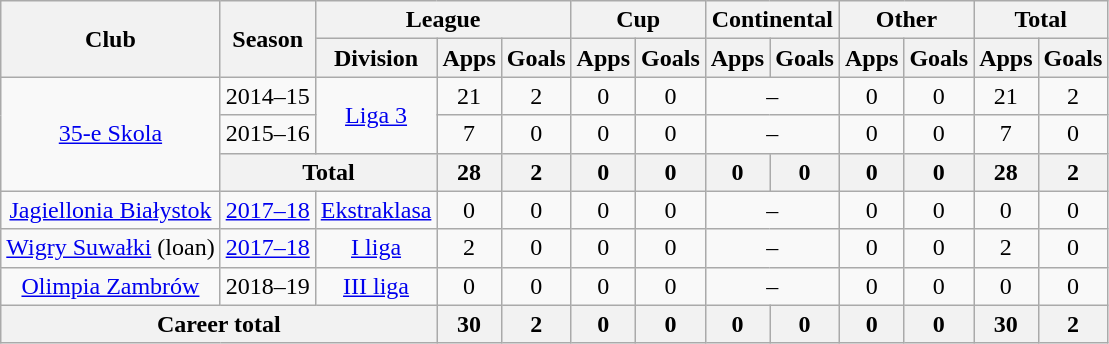<table class="wikitable" style="text-align: center">
<tr>
<th rowspan="2">Club</th>
<th rowspan="2">Season</th>
<th colspan="3">League</th>
<th colspan="2">Cup</th>
<th colspan="2">Continental</th>
<th colspan="2">Other</th>
<th colspan="2">Total</th>
</tr>
<tr>
<th>Division</th>
<th>Apps</th>
<th>Goals</th>
<th>Apps</th>
<th>Goals</th>
<th>Apps</th>
<th>Goals</th>
<th>Apps</th>
<th>Goals</th>
<th>Apps</th>
<th>Goals</th>
</tr>
<tr>
<td rowspan="3"><a href='#'>35-e Skola</a></td>
<td>2014–15</td>
<td rowspan="2"><a href='#'>Liga 3</a></td>
<td>21</td>
<td>2</td>
<td>0</td>
<td>0</td>
<td colspan="2">–</td>
<td>0</td>
<td>0</td>
<td>21</td>
<td>2</td>
</tr>
<tr>
<td>2015–16</td>
<td>7</td>
<td>0</td>
<td>0</td>
<td>0</td>
<td colspan="2">–</td>
<td>0</td>
<td>0</td>
<td>7</td>
<td>0</td>
</tr>
<tr>
<th colspan="2"><strong>Total</strong></th>
<th>28</th>
<th>2</th>
<th>0</th>
<th>0</th>
<th>0</th>
<th>0</th>
<th>0</th>
<th>0</th>
<th>28</th>
<th>2</th>
</tr>
<tr>
<td><a href='#'>Jagiellonia Białystok</a></td>
<td><a href='#'>2017–18</a></td>
<td><a href='#'>Ekstraklasa</a></td>
<td>0</td>
<td>0</td>
<td>0</td>
<td>0</td>
<td colspan="2">–</td>
<td>0</td>
<td>0</td>
<td>0</td>
<td>0</td>
</tr>
<tr>
<td><a href='#'>Wigry Suwałki</a> (loan)</td>
<td><a href='#'>2017–18</a></td>
<td><a href='#'>I liga</a></td>
<td>2</td>
<td>0</td>
<td>0</td>
<td>0</td>
<td colspan="2">–</td>
<td>0</td>
<td>0</td>
<td>2</td>
<td>0</td>
</tr>
<tr>
<td><a href='#'>Olimpia Zambrów</a></td>
<td>2018–19</td>
<td><a href='#'>III liga</a></td>
<td>0</td>
<td>0</td>
<td>0</td>
<td>0</td>
<td colspan="2">–</td>
<td>0</td>
<td>0</td>
<td>0</td>
<td>0</td>
</tr>
<tr>
<th colspan="3"><strong>Career total</strong></th>
<th>30</th>
<th>2</th>
<th>0</th>
<th>0</th>
<th>0</th>
<th>0</th>
<th>0</th>
<th>0</th>
<th>30</th>
<th>2</th>
</tr>
</table>
